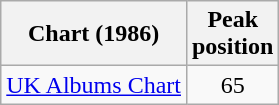<table class="wikitable">
<tr>
<th>Chart (1986)</th>
<th>Peak<br>position</th>
</tr>
<tr>
<td><a href='#'>UK Albums Chart</a></td>
<td style="text-align:center;">65</td>
</tr>
</table>
